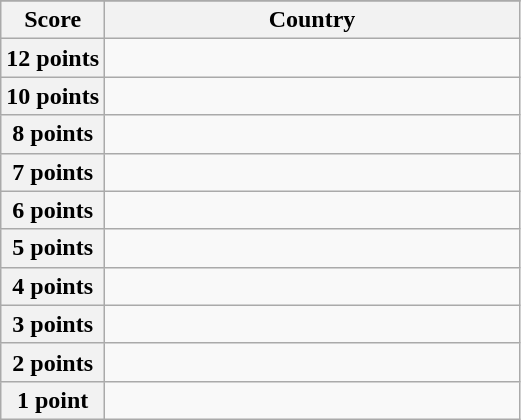<table class="wikitable">
<tr>
</tr>
<tr>
<th scope="col" width="20%">Score</th>
<th scope="col">Country</th>
</tr>
<tr>
<th scope="row">12 points</th>
<td></td>
</tr>
<tr>
<th scope="row">10 points</th>
<td></td>
</tr>
<tr>
<th scope="row">8 points</th>
<td></td>
</tr>
<tr>
<th scope="row">7 points</th>
<td></td>
</tr>
<tr>
<th scope="row">6 points</th>
<td></td>
</tr>
<tr>
<th scope="row">5 points</th>
<td></td>
</tr>
<tr>
<th scope="row">4 points</th>
<td></td>
</tr>
<tr>
<th scope="row">3 points</th>
<td></td>
</tr>
<tr>
<th scope="row">2 points</th>
<td></td>
</tr>
<tr>
<th scope="row">1 point</th>
<td></td>
</tr>
</table>
